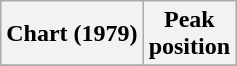<table class="wikitable sortable plainrowheaders" style="text-align:center">
<tr>
<th>Chart (1979)</th>
<th>Peak<br>position</th>
</tr>
<tr>
</tr>
</table>
